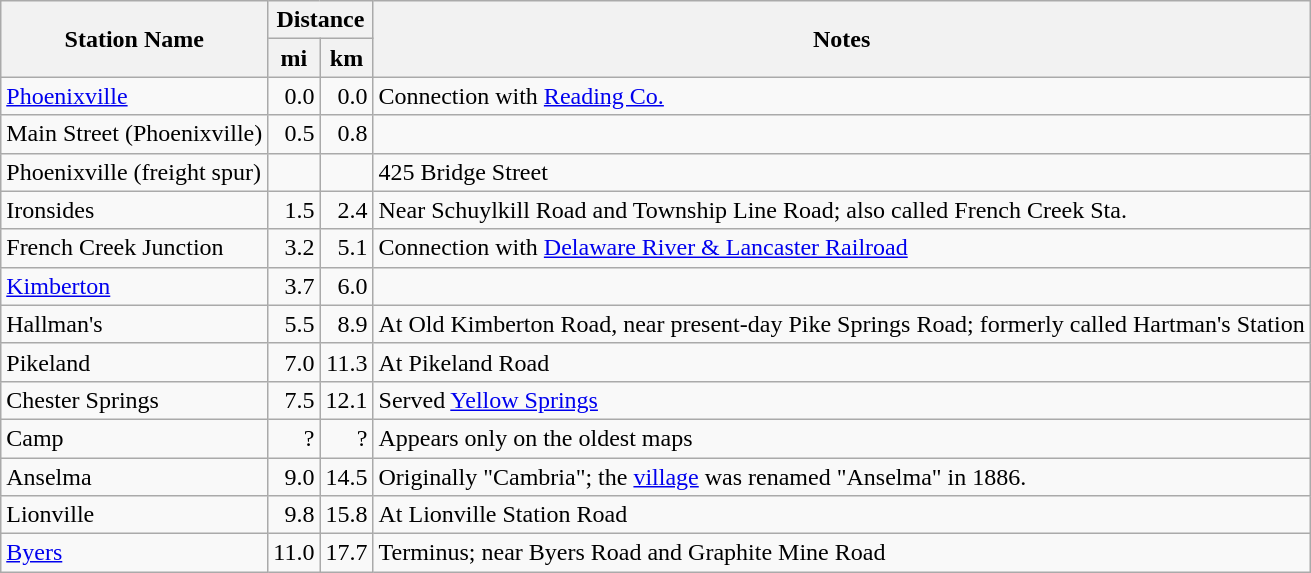<table class="wikitable" style="text-align:right">
<tr>
<th rowspan=2>Station Name</th>
<th colspan=2>Distance</th>
<th rowspan=2>Notes</th>
</tr>
<tr>
<th>mi</th>
<th>km</th>
</tr>
<tr>
<td align="left"><a href='#'>Phoenixville</a></td>
<td>0.0</td>
<td>0.0</td>
<td align="left">Connection with <a href='#'>Reading Co.</a></td>
</tr>
<tr>
<td align="left">Main Street (Phoenixville)</td>
<td>0.5</td>
<td>0.8</td>
<td align="left"></td>
</tr>
<tr>
<td align="left">Phoenixville (freight spur)</td>
<td></td>
<td></td>
<td align="left">425 Bridge Street</td>
</tr>
<tr>
<td align="left">Ironsides</td>
<td>1.5</td>
<td>2.4</td>
<td align="left">Near Schuylkill Road and Township Line Road; also called French Creek Sta.</td>
</tr>
<tr>
<td align="left">French Creek Junction</td>
<td>3.2</td>
<td>5.1</td>
<td align="left">Connection with <a href='#'>Delaware River & Lancaster Railroad</a></td>
</tr>
<tr>
<td align="left"><a href='#'>Kimberton</a></td>
<td>3.7</td>
<td>6.0</td>
<td align="left"></td>
</tr>
<tr>
<td align="left">Hallman's</td>
<td>5.5</td>
<td>8.9</td>
<td align="left">At Old Kimberton Road, near present-day Pike Springs Road; formerly called Hartman's Station</td>
</tr>
<tr>
<td align="left">Pikeland</td>
<td>7.0</td>
<td>11.3</td>
<td align="left">At Pikeland Road</td>
</tr>
<tr>
<td align="left">Chester Springs</td>
<td>7.5</td>
<td>12.1</td>
<td align="left">Served <a href='#'>Yellow Springs</a></td>
</tr>
<tr>
<td align="left">Camp</td>
<td>?</td>
<td>?</td>
<td align="left">Appears only on the oldest maps</td>
</tr>
<tr>
<td align="left">Anselma</td>
<td>9.0</td>
<td>14.5</td>
<td align="left">Originally "Cambria"; the <a href='#'>village</a> was renamed "Anselma" in 1886.</td>
</tr>
<tr>
<td align="left">Lionville</td>
<td>9.8</td>
<td>15.8</td>
<td align= "left">At Lionville Station Road</td>
</tr>
<tr>
<td align="left"><a href='#'>Byers</a></td>
<td>11.0</td>
<td>17.7</td>
<td align="left">Terminus; near Byers Road and Graphite Mine Road</td>
</tr>
</table>
